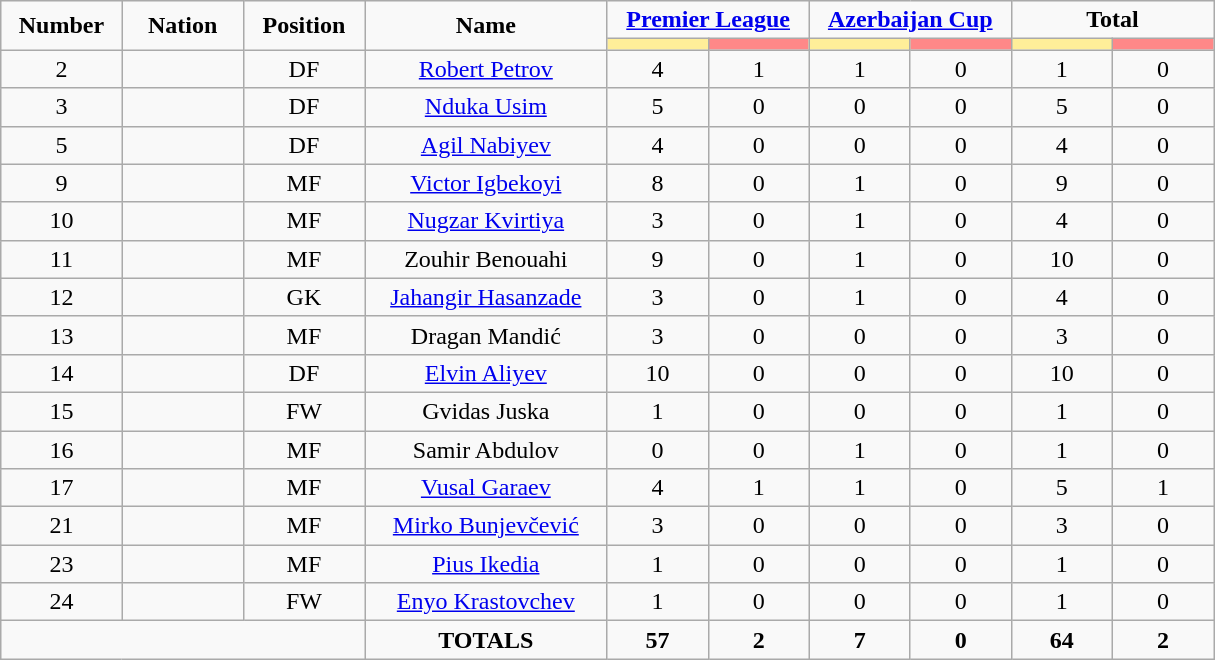<table class="wikitable" style="font-size: 100%; text-align: center;">
<tr>
<td rowspan="2" width="10%" align="center"><strong>Number</strong></td>
<td rowspan="2" width="10%" align="center"><strong>Nation</strong></td>
<td rowspan="2" width="10%" align="center"><strong>Position</strong></td>
<td rowspan="2" width="20%" align="center"><strong>Name</strong></td>
<td colspan="2" align="center"><strong><a href='#'>Premier League</a></strong></td>
<td colspan="2" align="center"><strong><a href='#'>Azerbaijan Cup</a></strong></td>
<td colspan="2" align="center"><strong>Total</strong></td>
</tr>
<tr>
<th width=60 style="background: #FFEE99"></th>
<th width=60 style="background: #FF8888"></th>
<th width=60 style="background: #FFEE99"></th>
<th width=60 style="background: #FF8888"></th>
<th width=60 style="background: #FFEE99"></th>
<th width=60 style="background: #FF8888"></th>
</tr>
<tr>
<td>2</td>
<td></td>
<td>DF</td>
<td><a href='#'>Robert Petrov</a></td>
<td>4</td>
<td>1</td>
<td>1</td>
<td>0</td>
<td>1</td>
<td>0</td>
</tr>
<tr>
<td>3</td>
<td></td>
<td>DF</td>
<td><a href='#'>Nduka Usim</a></td>
<td>5</td>
<td>0</td>
<td>0</td>
<td>0</td>
<td>5</td>
<td>0</td>
</tr>
<tr>
<td>5</td>
<td></td>
<td>DF</td>
<td><a href='#'>Agil Nabiyev</a></td>
<td>4</td>
<td>0</td>
<td>0</td>
<td>0</td>
<td>4</td>
<td>0</td>
</tr>
<tr>
<td>9</td>
<td></td>
<td>MF</td>
<td><a href='#'>Victor Igbekoyi</a></td>
<td>8</td>
<td>0</td>
<td>1</td>
<td>0</td>
<td>9</td>
<td>0</td>
</tr>
<tr>
<td>10</td>
<td></td>
<td>MF</td>
<td><a href='#'>Nugzar Kvirtiya</a></td>
<td>3</td>
<td>0</td>
<td>1</td>
<td>0</td>
<td>4</td>
<td>0</td>
</tr>
<tr>
<td>11</td>
<td></td>
<td>MF</td>
<td>Zouhir Benouahi</td>
<td>9</td>
<td>0</td>
<td>1</td>
<td>0</td>
<td>10</td>
<td>0</td>
</tr>
<tr>
<td>12</td>
<td></td>
<td>GK</td>
<td><a href='#'>Jahangir Hasanzade</a></td>
<td>3</td>
<td>0</td>
<td>1</td>
<td>0</td>
<td>4</td>
<td>0</td>
</tr>
<tr>
<td>13</td>
<td></td>
<td>MF</td>
<td>Dragan Mandić</td>
<td>3</td>
<td>0</td>
<td>0</td>
<td>0</td>
<td>3</td>
<td>0</td>
</tr>
<tr>
<td>14</td>
<td></td>
<td>DF</td>
<td><a href='#'>Elvin Aliyev</a></td>
<td>10</td>
<td>0</td>
<td>0</td>
<td>0</td>
<td>10</td>
<td>0</td>
</tr>
<tr>
<td>15</td>
<td></td>
<td>FW</td>
<td>Gvidas Juska</td>
<td>1</td>
<td>0</td>
<td>0</td>
<td>0</td>
<td>1</td>
<td>0</td>
</tr>
<tr>
<td>16</td>
<td></td>
<td>MF</td>
<td>Samir Abdulov</td>
<td>0</td>
<td>0</td>
<td>1</td>
<td>0</td>
<td>1</td>
<td>0</td>
</tr>
<tr>
<td>17</td>
<td></td>
<td>MF</td>
<td><a href='#'>Vusal Garaev</a></td>
<td>4</td>
<td>1</td>
<td>1</td>
<td>0</td>
<td>5</td>
<td>1</td>
</tr>
<tr>
<td>21</td>
<td></td>
<td>MF</td>
<td><a href='#'>Mirko Bunjevčević</a></td>
<td>3</td>
<td>0</td>
<td>0</td>
<td>0</td>
<td>3</td>
<td>0</td>
</tr>
<tr>
<td>23</td>
<td></td>
<td>MF</td>
<td><a href='#'>Pius Ikedia</a></td>
<td>1</td>
<td>0</td>
<td>0</td>
<td>0</td>
<td>1</td>
<td>0</td>
</tr>
<tr>
<td>24</td>
<td></td>
<td>FW</td>
<td><a href='#'>Enyo Krastovchev</a></td>
<td>1</td>
<td>0</td>
<td>0</td>
<td>0</td>
<td>1</td>
<td>0</td>
</tr>
<tr>
<td colspan="3"></td>
<td><strong>TOTALS</strong></td>
<td><strong>57</strong></td>
<td><strong>2</strong></td>
<td><strong>7</strong></td>
<td><strong>0</strong></td>
<td><strong>64</strong></td>
<td><strong>2</strong></td>
</tr>
</table>
